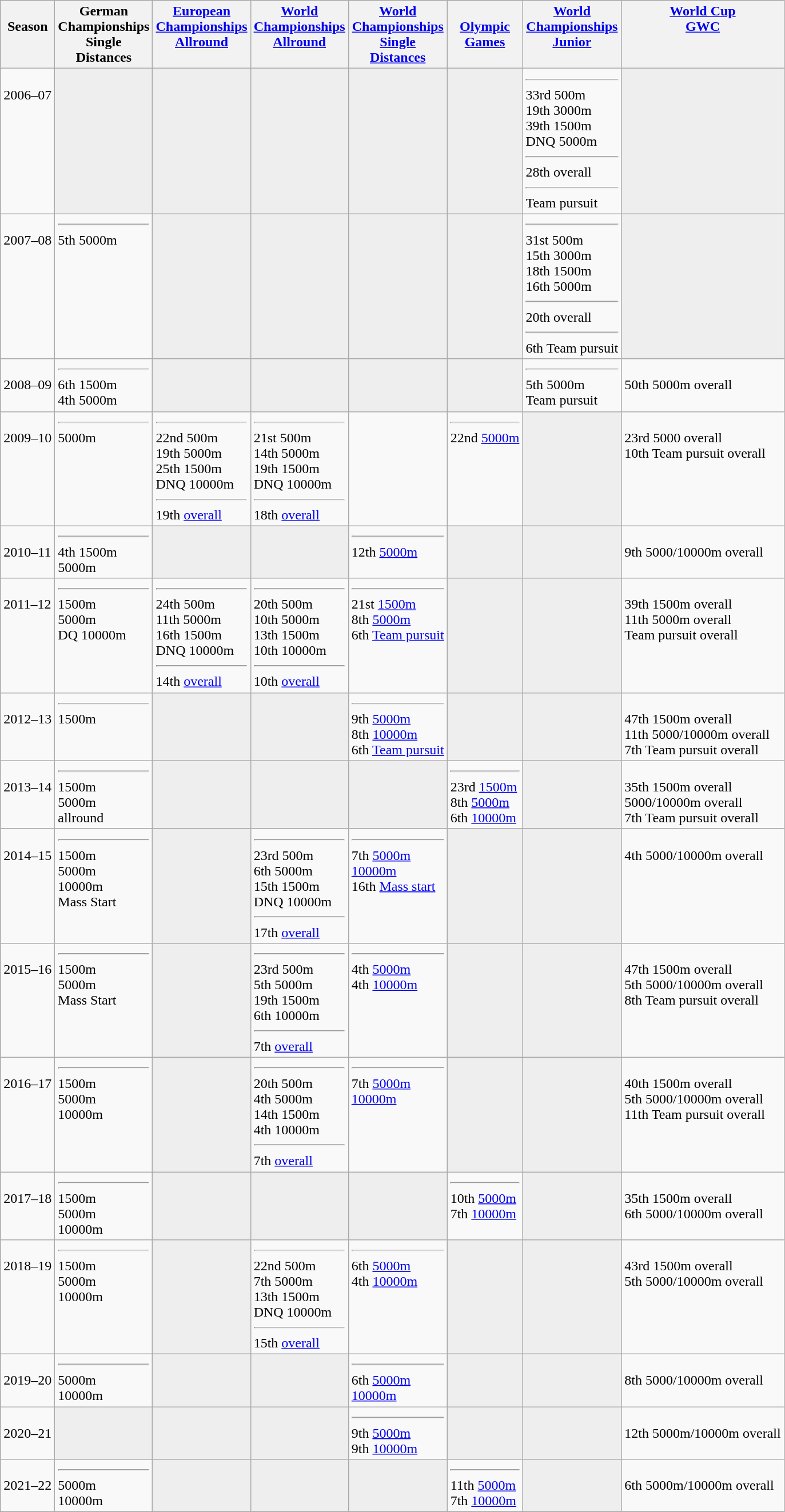<table class="wikitable">
<tr style="vertical-align: top;">
<th><br> Season</th>
<th>German <br> Championships <br> Single <br> Distances</th>
<th><a href='#'>European <br> Championships <br> Allround</a></th>
<th><a href='#'>World <br> Championships <br> Allround</a></th>
<th><a href='#'>World <br> Championships <br> Single <br> Distances</a></th>
<th> <br> <a href='#'>Olympic <br> Games</a></th>
<th><a href='#'>World <br> Championships <br> Junior</a></th>
<th><a href='#'>World Cup <br> GWC</a></th>
</tr>
<tr style="vertical-align: top;">
<td><br> 2006–07</td>
<td bgcolor=#EEEEEE></td>
<td bgcolor=#EEEEEE></td>
<td bgcolor=#EEEEEE></td>
<td bgcolor=#EEEEEE></td>
<td bgcolor=#EEEEEE></td>
<td> <hr> 33rd 500m <br> 19th 3000m <br> 39th 1500m <br> DNQ 5000m <hr> 28th overall <hr>  Team pursuit</td>
<td bgcolor=#EEEEEE></td>
</tr>
<tr style="vertical-align: top;">
<td><br> 2007–08</td>
<td> <hr> 5th 5000m</td>
<td bgcolor=#EEEEEE></td>
<td bgcolor=#EEEEEE></td>
<td bgcolor=#EEEEEE></td>
<td bgcolor=#EEEEEE></td>
<td> <hr> 31st 500m <br> 15th 3000m <br> 18th 1500m <br> 16th 5000m <hr> 20th overall <hr> 6th Team pursuit</td>
<td bgcolor=#EEEEEE></td>
</tr>
<tr style="vertical-align: top;">
<td><br> 2008–09</td>
<td> <hr> 6th 1500m <br> 4th 5000m</td>
<td bgcolor=#EEEEEE></td>
<td bgcolor=#EEEEEE></td>
<td bgcolor=#EEEEEE></td>
<td bgcolor=#EEEEEE></td>
<td> <hr> 5th 5000m <br>  Team pursuit</td>
<td><br> 50th 5000m overall</td>
</tr>
<tr style="vertical-align: top;">
<td><br> 2009–10</td>
<td> <hr>  5000m</td>
<td> <hr> 22nd 500m <br> 19th 5000m <br> 25th 1500m <br> DNQ 10000m <hr> 19th <a href='#'>overall</a></td>
<td> <hr> 21st 500m <br> 14th 5000m <br> 19th 1500m <br> DNQ 10000m <hr> 18th <a href='#'>overall</a></td>
<td></td>
<td> <hr> 22nd <a href='#'>5000m</a></td>
<td bgcolor=#EEEEEE></td>
<td><br> 23rd 5000 overall <br> 10th Team pursuit overall</td>
</tr>
<tr style="vertical-align: top;">
<td><br> 2010–11</td>
<td> <hr> 4th 1500m <br>  5000m</td>
<td bgcolor=#EEEEEE></td>
<td bgcolor=#EEEEEE></td>
<td> <hr> 12th <a href='#'>5000m</a></td>
<td bgcolor=#EEEEEE></td>
<td bgcolor=#EEEEEE></td>
<td><br> 9th 5000/10000m overall</td>
</tr>
<tr style="vertical-align: top;">
<td><br> 2011–12</td>
<td> <hr>  1500m <br>  5000m <br> DQ 10000m</td>
<td> <hr> 24th 500m <br> 11th 5000m <br> 16th 1500m <br> DNQ 10000m <hr> 14th <a href='#'>overall</a></td>
<td> <hr> 20th 500m <br> 10th 5000m <br> 13th 1500m <br> 10th 10000m <hr> 10th <a href='#'>overall</a></td>
<td> <hr> 21st <a href='#'>1500m</a> <br> 8th <a href='#'>5000m</a> <br> 6th <a href='#'>Team pursuit</a></td>
<td bgcolor=#EEEEEE></td>
<td bgcolor=#EEEEEE></td>
<td><br> 39th 1500m overall <br> 11th 5000m overall <br>  Team pursuit overall</td>
</tr>
<tr style="vertical-align: top;">
<td><br> 2012–13</td>
<td> <hr>  1500m</td>
<td bgcolor=#EEEEEE></td>
<td bgcolor=#EEEEEE></td>
<td> <hr> 9th <a href='#'>5000m</a> <br> 8th <a href='#'>10000m</a> <br> 6th <a href='#'>Team pursuit</a></td>
<td bgcolor=#EEEEEE></td>
<td bgcolor=#EEEEEE></td>
<td><br> 47th 1500m overall <br> 11th 5000/10000m overall <br> 7th Team pursuit overall</td>
</tr>
<tr style="vertical-align: top;">
<td><br> 2013–14</td>
<td> <hr>  1500m <br>  5000m <br>  allround</td>
<td bgcolor=#EEEEEE></td>
<td bgcolor=#EEEEEE></td>
<td bgcolor=#EEEEEE></td>
<td> <hr> 23rd <a href='#'>1500m</a> <br> 8th <a href='#'>5000m</a> <br> 6th <a href='#'>10000m</a></td>
<td bgcolor=#EEEEEE></td>
<td><br> 35th 1500m overall <br>  5000/10000m overall <br> 7th Team pursuit overall</td>
</tr>
<tr style="vertical-align: top;">
<td><br> 2014–15</td>
<td> <hr>  1500m <br>  5000m <br>  10000m <br>  Mass Start</td>
<td bgcolor=#EEEEEE></td>
<td> <hr> 23rd 500m <br> 6th 5000m <br> 15th 1500m <br> DNQ 10000m <hr> 17th <a href='#'>overall</a></td>
<td> <hr> 7th <a href='#'>5000m</a> <br>  <a href='#'>10000m</a> <br> 16th <a href='#'>Mass start</a></td>
<td bgcolor=#EEEEEE></td>
<td bgcolor=#EEEEEE></td>
<td><br> 4th 5000/10000m overall</td>
</tr>
<tr style="vertical-align: top;">
<td><br> 2015–16</td>
<td> <hr>  1500m <br>  5000m <br>  Mass Start</td>
<td bgcolor=#EEEEEE></td>
<td> <hr> 23rd 500m <br> 5th 5000m <br> 19th 1500m <br> 6th 10000m <hr> 7th <a href='#'>overall</a></td>
<td> <hr> 4th <a href='#'>5000m</a> <br> 4th <a href='#'>10000m</a></td>
<td bgcolor=#EEEEEE></td>
<td bgcolor=#EEEEEE></td>
<td><br> 47th 1500m overall <br> 5th 5000/10000m overall <br> 8th Team pursuit overall</td>
</tr>
<tr style="vertical-align: top;">
<td><br> 2016–17</td>
<td> <hr>  1500m <br>  5000m <br>  10000m</td>
<td bgcolor=#EEEEEE></td>
<td> <hr> 20th 500m <br> 4th 5000m <br> 14th 1500m <br> 4th 10000m <hr> 7th <a href='#'>overall</a></td>
<td> <hr> 7th <a href='#'>5000m</a> <br>  <a href='#'>10000m</a></td>
<td bgcolor=#EEEEEE></td>
<td bgcolor=#EEEEEE></td>
<td><br> 40th 1500m overall <br> 5th 5000/10000m overall <br> 11th Team pursuit overall</td>
</tr>
<tr style="vertical-align: top;">
<td><br> 2017–18</td>
<td> <hr>  1500m <br>  5000m <br>  10000m</td>
<td bgcolor=#EEEEEE></td>
<td bgcolor=#EEEEEE></td>
<td bgcolor=#EEEEEE></td>
<td> <hr> 10th <a href='#'>5000m</a> <br> 7th <a href='#'>10000m</a></td>
<td bgcolor=#EEEEEE></td>
<td><br> 35th 1500m overall <br> 6th 5000/10000m overall</td>
</tr>
<tr style="vertical-align: top;">
<td><br> 2018–19</td>
<td> <hr>  1500m <br>  5000m <br>  10000m</td>
<td bgcolor=#EEEEEE></td>
<td> <hr> 22nd 500m <br> 7th 5000m <br> 13th 1500m <br> DNQ 10000m <hr> 15th <a href='#'>overall</a></td>
<td> <hr> 6th <a href='#'>5000m</a> <br> 4th <a href='#'>10000m</a></td>
<td bgcolor=#EEEEEE></td>
<td bgcolor=#EEEEEE></td>
<td><br> 43rd 1500m overall <br> 5th 5000/10000m overall</td>
</tr>
<tr style="vertical-align: top;">
<td><br> 2019–20</td>
<td> <hr>  5000m <br>  10000m</td>
<td bgcolor=#EEEEEE></td>
<td bgcolor=#EEEEEE></td>
<td> <hr> 6th <a href='#'>5000m</a> <br>  <a href='#'>10000m</a></td>
<td bgcolor=#EEEEEE></td>
<td bgcolor=#EEEEEE></td>
<td><br> 8th 5000/10000m overall</td>
</tr>
<tr style="vertical-align: top;">
<td><br> 2020–21</td>
<td bgcolor=#EEEEEE></td>
<td bgcolor=#EEEEEE></td>
<td bgcolor=#EEEEEE></td>
<td> <hr> 9th <a href='#'>5000m</a> <br> 9th <a href='#'>10000m</a></td>
<td bgcolor=#EEEEEE></td>
<td bgcolor=#EEEEEE></td>
<td><br> 12th 5000m/10000m overall</td>
</tr>
<tr style="vertical-align: top;">
<td><br> 2021–22</td>
<td> <hr>  5000m <br>  10000m</td>
<td bgcolor=#EEEEEE></td>
<td bgcolor=#EEEEEE></td>
<td bgcolor=#EEEEEE></td>
<td> <hr> 11th <a href='#'>5000m</a> <br> 7th <a href='#'>10000m</a></td>
<td bgcolor=#EEEEEE></td>
<td><br> 6th 5000m/10000m overall</td>
</tr>
</table>
